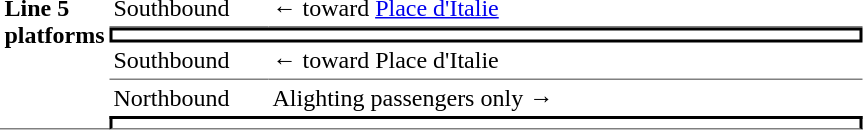<table border=0 cellspacing=0 cellpadding=3>
<tr>
<td style="border-bottom:solid 1px gray;" width=50 rowspan=10 valign=top><strong>Line 5 platforms</strong></td>
<td style="border-bottom:solid 1px gray;" width=100>Southbound</td>
<td style="border-bottom:solid 1px gray;" width=390>←   toward <a href='#'>Place d'Italie</a> </td>
</tr>
<tr>
<td style="border-top:solid 2px black;border-right:solid 2px black;border-left:solid 2px black;border-bottom:solid 2px black;text-align:center;" colspan=2></td>
</tr>
<tr>
<td style="border-bottom:solid 1px gray;" width=100>Southbound</td>
<td style="border-bottom:solid 1px gray;" width=390>←   toward Place d'Italie </td>
</tr>
<tr>
<td>Northbound</td>
<td>   Alighting passengers only →</td>
</tr>
<tr>
<td style="border-top:solid 2px black;border-right:solid 2px black;border-left:solid 2px black;border-bottom:solid 1px gray;text-align:center;" colspan=2></td>
</tr>
</table>
